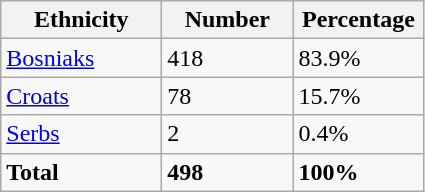<table class="wikitable">
<tr>
<th width="100px">Ethnicity</th>
<th width="80px">Number</th>
<th width="80px">Percentage</th>
</tr>
<tr>
<td><a href='#'>Bosniaks</a></td>
<td>418</td>
<td>83.9%</td>
</tr>
<tr>
<td><a href='#'>Croats</a></td>
<td>78</td>
<td>15.7%</td>
</tr>
<tr>
<td><a href='#'>Serbs</a></td>
<td>2</td>
<td>0.4%</td>
</tr>
<tr>
<td><strong>Total</strong></td>
<td><strong>498</strong></td>
<td><strong>100%</strong></td>
</tr>
</table>
